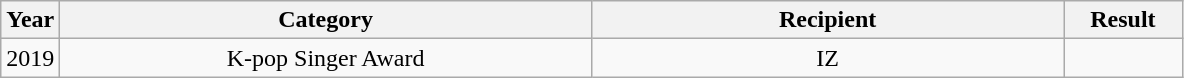<table class="wikitable" style="text-align:center">
<tr>
<th width="5%">Year</th>
<th width="45%">Category</th>
<th width="40%">Recipient</th>
<th width="10%">Result</th>
</tr>
<tr>
<td>2019</td>
<td>K-pop Singer Award</td>
<td>IZ</td>
<td></td>
</tr>
</table>
